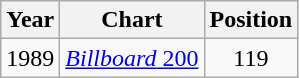<table class="wikitable">
<tr>
<th>Year</th>
<th>Chart</th>
<th>Position</th>
</tr>
<tr>
<td>1989</td>
<td><a href='#'><em>Billboard</em> 200</a></td>
<td align="center">119</td>
</tr>
</table>
